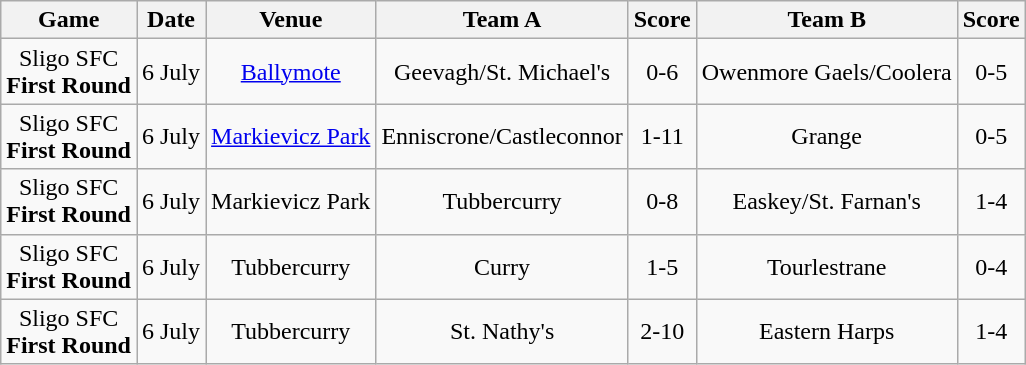<table class="wikitable">
<tr>
<th>Game</th>
<th>Date</th>
<th>Venue</th>
<th>Team A</th>
<th>Score</th>
<th>Team B</th>
<th>Score</th>
</tr>
<tr align="center">
<td>Sligo SFC<br><strong>First Round</strong></td>
<td>6 July</td>
<td><a href='#'>Ballymote</a></td>
<td>Geevagh/St. Michael's</td>
<td>0-6</td>
<td>Owenmore Gaels/Coolera</td>
<td>0-5</td>
</tr>
<tr align="center">
<td>Sligo SFC<br><strong>First Round</strong></td>
<td>6 July</td>
<td><a href='#'>Markievicz Park</a></td>
<td>Enniscrone/Castleconnor</td>
<td>1-11</td>
<td>Grange</td>
<td>0-5</td>
</tr>
<tr align="center">
<td>Sligo SFC<br><strong>First Round</strong></td>
<td>6 July</td>
<td>Markievicz Park</td>
<td>Tubbercurry</td>
<td>0-8</td>
<td>Easkey/St. Farnan's</td>
<td>1-4</td>
</tr>
<tr align="center">
<td>Sligo SFC<br><strong>First Round</strong></td>
<td>6 July</td>
<td>Tubbercurry</td>
<td>Curry</td>
<td>1-5</td>
<td>Tourlestrane</td>
<td>0-4</td>
</tr>
<tr align="center">
<td>Sligo SFC<br><strong>First Round</strong></td>
<td>6 July</td>
<td>Tubbercurry</td>
<td>St. Nathy's</td>
<td>2-10</td>
<td>Eastern Harps</td>
<td>1-4</td>
</tr>
</table>
